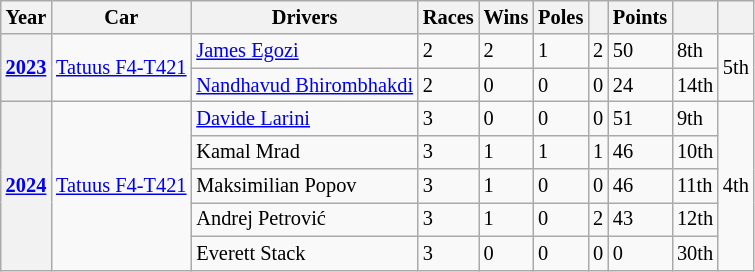<table class="wikitable" style="font-size:85%">
<tr>
<th>Year</th>
<th>Car</th>
<th>Drivers</th>
<th>Races</th>
<th>Wins</th>
<th>Poles</th>
<th></th>
<th>Points</th>
<th></th>
<th></th>
</tr>
<tr>
<th rowspan="2"><a href='#'>2023</a></th>
<td rowspan="2"><a href='#'>Tatuus F4-T421</a></td>
<td> <a href='#'>James Egozi</a></td>
<td>2</td>
<td>2</td>
<td>1</td>
<td>2</td>
<td>50</td>
<td>8th</td>
<td rowspan="2">5th</td>
</tr>
<tr>
<td> <a href='#'>Nandhavud Bhirombhakdi</a></td>
<td>2</td>
<td>0</td>
<td>0</td>
<td>0</td>
<td>24</td>
<td>14th</td>
</tr>
<tr>
<th rowspan="5"><a href='#'>2024</a></th>
<td rowspan="5"><a href='#'>Tatuus F4-T421</a></td>
<td> <a href='#'>Davide Larini</a></td>
<td>3</td>
<td>0</td>
<td>0</td>
<td>0</td>
<td>51</td>
<td>9th</td>
<td rowspan="5">4th</td>
</tr>
<tr>
<td> Kamal Mrad</td>
<td>3</td>
<td>1</td>
<td>1</td>
<td>1</td>
<td>46</td>
<td>10th</td>
</tr>
<tr>
<td> Maksimilian Popov</td>
<td>3</td>
<td>1</td>
<td>0</td>
<td>0</td>
<td>46</td>
<td>11th</td>
</tr>
<tr>
<td> Andrej Petrović</td>
<td>3</td>
<td>1</td>
<td>0</td>
<td>2</td>
<td>43</td>
<td>12th</td>
</tr>
<tr>
<td> Everett Stack</td>
<td>3</td>
<td>0</td>
<td>0</td>
<td>0</td>
<td>0</td>
<td>30th</td>
</tr>
</table>
